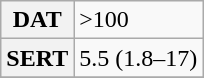<table border="1" class="wikitable">
<tr>
<th>DAT</th>
<td>>100</td>
</tr>
<tr>
<th>SERT</th>
<td>5.5 (1.8–17)</td>
</tr>
<tr>
</tr>
</table>
